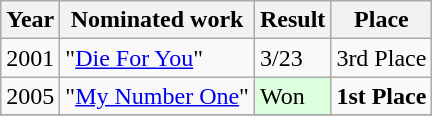<table class="wikitable">
<tr>
<th>Year</th>
<th>Nominated work</th>
<th>Result</th>
<th>Place</th>
</tr>
<tr>
<td>2001</td>
<td>"<a href='#'>Die For You</a>"</td>
<td>3/23</td>
<td>3rd Place</td>
</tr>
<tr>
<td>2005</td>
<td>"<a href='#'>My Number One</a>"</td>
<td style="background: #ddffdd">Won</td>
<td><strong>1st Place</strong></td>
</tr>
<tr>
</tr>
</table>
